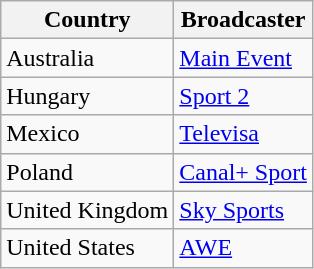<table class="wikitable">
<tr>
<th align=center>Country</th>
<th align=center>Broadcaster</th>
</tr>
<tr>
<td>Australia</td>
<td><a href='#'>Main Event</a></td>
</tr>
<tr>
<td>Hungary</td>
<td><a href='#'>Sport 2</a></td>
</tr>
<tr>
<td>Mexico</td>
<td><a href='#'>Televisa</a></td>
</tr>
<tr>
<td>Poland</td>
<td><a href='#'>Canal+ Sport</a></td>
</tr>
<tr>
<td>United Kingdom</td>
<td><a href='#'>Sky Sports</a></td>
</tr>
<tr>
<td>United States</td>
<td><a href='#'>AWE</a></td>
</tr>
</table>
